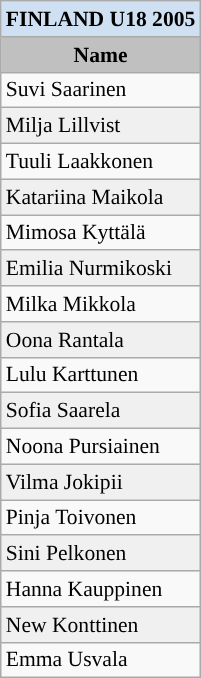<table class="wikitable" style="text-align:left; font-size:90%;">
<tr>
<th style=background:#CEE0F2 colspan=2>FINLAND U18 2005</th>
</tr>
<tr>
<th style="background:silver;">Name</th>
</tr>
<tr>
<td>Suvi Saarinen</td>
</tr>
<tr bgcolor="#f0f0f0">
<td>Milja Lillvist</td>
</tr>
<tr>
<td>Tuuli Laakkonen</td>
</tr>
<tr bgcolor="#f0f0f0">
<td>Katariina Maikola</td>
</tr>
<tr>
<td>Mimosa Kyttälä</td>
</tr>
<tr bgcolor="#f0f0f0">
<td>Emilia Nurmikoski</td>
</tr>
<tr>
<td>Milka Mikkola</td>
</tr>
<tr bgcolor="#f0f0f0">
<td>Oona Rantala</td>
</tr>
<tr>
<td>Lulu Karttunen</td>
</tr>
<tr bgcolor="#f0f0f0">
<td>Sofia Saarela</td>
</tr>
<tr>
<td>Noona Pursiainen</td>
</tr>
<tr bgcolor="#f0f0f0">
<td>Vilma Jokipii</td>
</tr>
<tr>
<td>Pinja Toivonen</td>
</tr>
<tr bgcolor="#f0f0f0">
<td>Sini Pelkonen</td>
</tr>
<tr>
<td>Hanna Kauppinen</td>
</tr>
<tr bgcolor="#f0f0f0">
<td>New Konttinen</td>
</tr>
<tr>
<td>Emma Usvala</td>
</tr>
</table>
